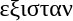<table cellspacing=20 style="background-color:transparent;">
<tr>
<td valign=top><br> εξισταν
</td>
<td valign=top><br></td>
</tr>
</table>
